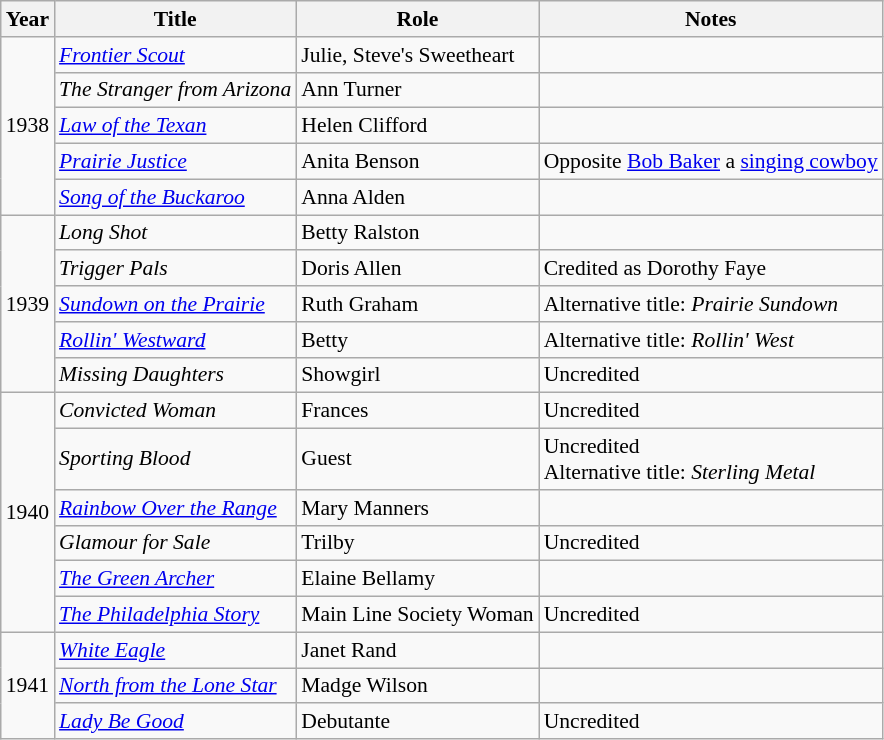<table class="wikitable" style="font-size: 90%;">
<tr>
<th>Year</th>
<th>Title</th>
<th>Role</th>
<th>Notes</th>
</tr>
<tr>
<td rowspan=5>1938</td>
<td><em><a href='#'>Frontier Scout</a></em></td>
<td>Julie, Steve's Sweetheart</td>
<td></td>
</tr>
<tr>
<td><em>The Stranger from Arizona</em></td>
<td>Ann Turner</td>
<td></td>
</tr>
<tr>
<td><em><a href='#'>Law of the Texan</a></em></td>
<td>Helen Clifford</td>
<td></td>
</tr>
<tr>
<td><em><a href='#'>Prairie Justice</a></em></td>
<td>Anita Benson</td>
<td>Opposite <a href='#'>Bob Baker</a> a <a href='#'>singing cowboy</a></td>
</tr>
<tr>
<td><em><a href='#'>Song of the Buckaroo</a></em></td>
<td>Anna Alden</td>
<td></td>
</tr>
<tr>
<td rowspan=5>1939</td>
<td><em>Long Shot</em></td>
<td>Betty Ralston</td>
<td></td>
</tr>
<tr>
<td><em>Trigger Pals</em></td>
<td>Doris Allen</td>
<td>Credited as Dorothy Faye</td>
</tr>
<tr>
<td><em><a href='#'>Sundown on the Prairie</a></em></td>
<td>Ruth Graham</td>
<td>Alternative title: <em>Prairie Sundown</em></td>
</tr>
<tr>
<td><em><a href='#'>Rollin' Westward</a></em></td>
<td>Betty</td>
<td>Alternative title: <em>Rollin' West</em></td>
</tr>
<tr>
<td><em>Missing Daughters</em></td>
<td>Showgirl</td>
<td>Uncredited</td>
</tr>
<tr>
<td rowspan=6>1940</td>
<td><em>Convicted Woman</em></td>
<td>Frances</td>
<td>Uncredited</td>
</tr>
<tr>
<td><em>Sporting Blood</em></td>
<td>Guest</td>
<td>Uncredited<br>Alternative title: <em>Sterling Metal</em></td>
</tr>
<tr>
<td><em><a href='#'>Rainbow Over the Range</a></em></td>
<td>Mary Manners</td>
<td></td>
</tr>
<tr>
<td><em>Glamour for Sale</em></td>
<td>Trilby</td>
<td>Uncredited</td>
</tr>
<tr>
<td><em><a href='#'>The Green Archer</a></em></td>
<td>Elaine Bellamy</td>
<td></td>
</tr>
<tr>
<td><em><a href='#'>The Philadelphia Story</a></em></td>
<td>Main Line Society Woman</td>
<td>Uncredited</td>
</tr>
<tr>
<td rowspan=3>1941</td>
<td><em><a href='#'>White Eagle</a></em></td>
<td>Janet Rand</td>
<td></td>
</tr>
<tr>
<td><em><a href='#'>North from the Lone Star</a></em></td>
<td>Madge Wilson</td>
<td></td>
</tr>
<tr>
<td><em><a href='#'>Lady Be Good</a></em></td>
<td>Debutante</td>
<td>Uncredited</td>
</tr>
</table>
